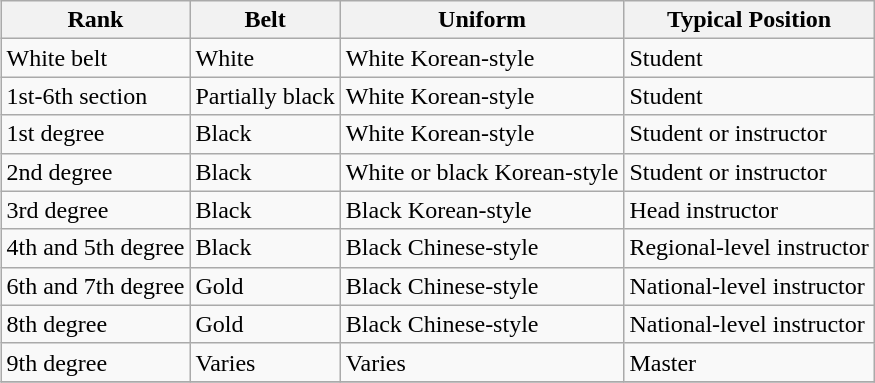<table class=wikitable align=right>
<tr>
<th>Rank</th>
<th>Belt</th>
<th>Uniform</th>
<th>Typical Position</th>
</tr>
<tr>
<td>White belt</td>
<td>White</td>
<td>White Korean-style</td>
<td>Student</td>
</tr>
<tr>
<td>1st-6th section</td>
<td>Partially black</td>
<td>White Korean-style</td>
<td>Student</td>
</tr>
<tr>
<td>1st degree</td>
<td>Black</td>
<td>White Korean-style</td>
<td>Student or instructor</td>
</tr>
<tr>
<td>2nd degree</td>
<td>Black</td>
<td>White or black Korean-style</td>
<td>Student or instructor</td>
</tr>
<tr>
<td>3rd degree</td>
<td>Black</td>
<td>Black Korean-style</td>
<td>Head instructor</td>
</tr>
<tr>
<td>4th and 5th degree</td>
<td>Black</td>
<td>Black Chinese-style</td>
<td>Regional-level instructor</td>
</tr>
<tr>
<td>6th and 7th degree</td>
<td>Gold</td>
<td>Black Chinese-style</td>
<td>National-level instructor</td>
</tr>
<tr>
<td>8th degree</td>
<td>Gold</td>
<td>Black Chinese-style</td>
<td>National-level instructor</td>
</tr>
<tr>
<td>9th degree</td>
<td>Varies</td>
<td>Varies</td>
<td>Master</td>
</tr>
<tr>
</tr>
</table>
